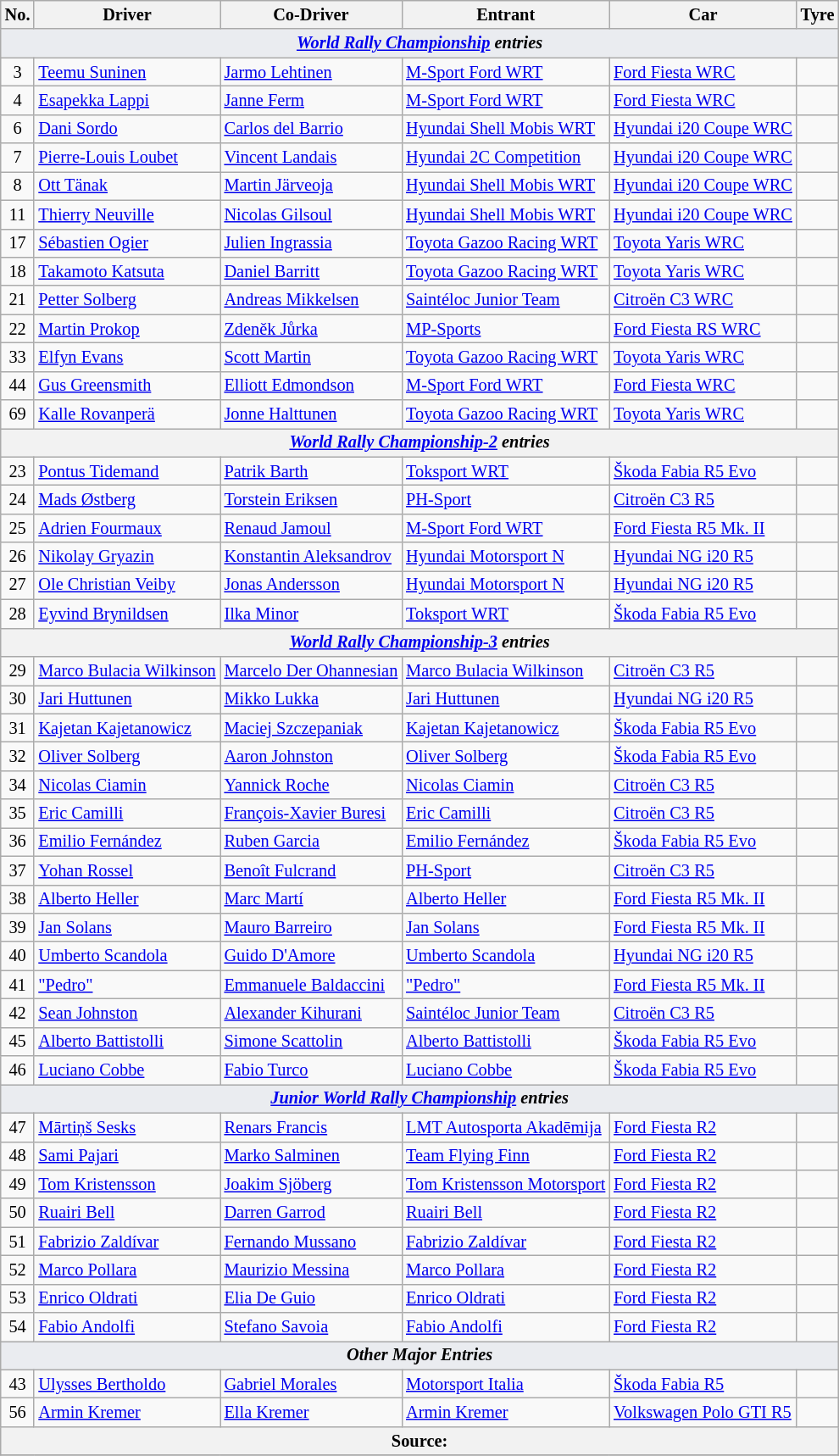<table class="wikitable" style="font-size: 85%;">
<tr>
<th>No.</th>
<th>Driver</th>
<th>Co-Driver</th>
<th>Entrant</th>
<th>Car</th>
<th>Tyre</th>
</tr>
<tr>
<td style="background-color:#EAECF0; text-align:center" colspan="6"><strong><em><a href='#'>World Rally Championship</a> entries</em></strong></td>
</tr>
<tr>
<td align="center">3</td>
<td> <a href='#'>Teemu Suninen</a></td>
<td nowrap> <a href='#'>Jarmo Lehtinen</a></td>
<td> <a href='#'>M-Sport Ford WRT</a></td>
<td><a href='#'>Ford Fiesta WRC</a></td>
<td align="center"></td>
</tr>
<tr>
<td align="center">4</td>
<td> <a href='#'>Esapekka Lappi</a></td>
<td> <a href='#'>Janne Ferm</a></td>
<td> <a href='#'>M-Sport Ford WRT</a></td>
<td><a href='#'>Ford Fiesta WRC</a></td>
<td align="center"></td>
</tr>
<tr>
<td align="center">6</td>
<td> <a href='#'>Dani Sordo</a></td>
<td> <a href='#'>Carlos del Barrio</a></td>
<td> <a href='#'>Hyundai Shell Mobis WRT</a></td>
<td><a href='#'>Hyundai i20 Coupe WRC</a></td>
<td align="center"></td>
</tr>
<tr>
<td align="center">7</td>
<td> <a href='#'>Pierre-Louis Loubet</a></td>
<td> <a href='#'>Vincent Landais</a></td>
<td> <a href='#'>Hyundai 2C Competition</a></td>
<td><a href='#'>Hyundai i20 Coupe WRC</a></td>
<td align="center"></td>
</tr>
<tr>
<td align="center">8</td>
<td> <a href='#'>Ott Tänak</a></td>
<td> <a href='#'>Martin Järveoja</a></td>
<td> <a href='#'>Hyundai Shell Mobis WRT</a></td>
<td><a href='#'>Hyundai i20 Coupe WRC</a></td>
<td align="center"></td>
</tr>
<tr>
<td align="center">11</td>
<td> <a href='#'>Thierry Neuville</a></td>
<td> <a href='#'>Nicolas Gilsoul</a></td>
<td> <a href='#'>Hyundai Shell Mobis WRT</a></td>
<td><a href='#'>Hyundai i20 Coupe WRC</a></td>
<td align="center"></td>
</tr>
<tr>
<td align="center">17</td>
<td> <a href='#'>Sébastien Ogier</a></td>
<td> <a href='#'>Julien Ingrassia</a></td>
<td nowrap> <a href='#'>Toyota Gazoo Racing WRT</a></td>
<td><a href='#'>Toyota Yaris WRC</a></td>
<td align="center"></td>
</tr>
<tr>
<td align="center">18</td>
<td nowrap> <a href='#'>Takamoto Katsuta</a></td>
<td> <a href='#'>Daniel Barritt</a></td>
<td nowrap> <a href='#'>Toyota Gazoo Racing WRT</a></td>
<td><a href='#'>Toyota Yaris WRC</a></td>
<td align="center"></td>
</tr>
<tr>
<td align="center">21</td>
<td> <a href='#'>Petter Solberg</a></td>
<td> <a href='#'>Andreas Mikkelsen</a></td>
<td> <a href='#'>Saintéloc Junior Team</a></td>
<td><a href='#'>Citroën C3 WRC</a></td>
<td align="center"></td>
</tr>
<tr>
<td align="center">22</td>
<td> <a href='#'>Martin Prokop</a></td>
<td> <a href='#'>Zdeněk Jůrka</a></td>
<td> <a href='#'>MP-Sports</a></td>
<td><a href='#'>Ford Fiesta RS WRC</a></td>
<td align="center"></td>
</tr>
<tr>
<td align="center">33</td>
<td> <a href='#'>Elfyn Evans</a></td>
<td nowrap> <a href='#'>Scott Martin</a></td>
<td> <a href='#'>Toyota Gazoo Racing WRT</a></td>
<td><a href='#'>Toyota Yaris WRC</a></td>
<td align="center"></td>
</tr>
<tr>
<td align="center">44</td>
<td> <a href='#'>Gus Greensmith</a></td>
<td nowrap> <a href='#'>Elliott Edmondson</a></td>
<td> <a href='#'>M-Sport Ford WRT</a></td>
<td><a href='#'>Ford Fiesta WRC</a></td>
<td align="center"></td>
</tr>
<tr>
<td align="center">69</td>
<td> <a href='#'>Kalle Rovanperä</a></td>
<td nowrap> <a href='#'>Jonne Halttunen</a></td>
<td> <a href='#'>Toyota Gazoo Racing WRT</a></td>
<td><a href='#'>Toyota Yaris WRC</a></td>
<td align="center"></td>
</tr>
<tr>
<th colspan="6"><em><a href='#'>World Rally Championship-2</a> entries</em></th>
</tr>
<tr>
<td align="center">23</td>
<td> <a href='#'>Pontus Tidemand</a></td>
<td> <a href='#'>Patrik Barth</a></td>
<td> <a href='#'>Toksport WRT</a></td>
<td><a href='#'>Škoda Fabia R5 Evo</a></td>
<td align="center"></td>
</tr>
<tr>
<td align="center">24</td>
<td> <a href='#'>Mads Østberg</a></td>
<td> <a href='#'>Torstein Eriksen</a></td>
<td> <a href='#'>PH-Sport</a></td>
<td><a href='#'>Citroën C3 R5</a></td>
<td align="center"></td>
</tr>
<tr>
<td align="center">25</td>
<td> <a href='#'>Adrien Fourmaux</a></td>
<td> <a href='#'>Renaud Jamoul</a></td>
<td> <a href='#'>M-Sport Ford WRT</a></td>
<td><a href='#'>Ford Fiesta R5 Mk. II</a></td>
<td align="center"></td>
</tr>
<tr>
<td align="center">26</td>
<td> <a href='#'>Nikolay Gryazin</a></td>
<td> <a href='#'>Konstantin Aleksandrov</a></td>
<td> <a href='#'>Hyundai Motorsport N</a></td>
<td><a href='#'>Hyundai NG i20 R5</a></td>
<td align="center"></td>
</tr>
<tr>
<td align="center">27</td>
<td nowrap> <a href='#'>Ole Christian Veiby</a></td>
<td nowrap> <a href='#'>Jonas Andersson</a></td>
<td> <a href='#'>Hyundai Motorsport N</a></td>
<td><a href='#'>Hyundai NG i20 R5</a></td>
<td align="center"></td>
</tr>
<tr>
<td align="center">28</td>
<td> <a href='#'>Eyvind Brynildsen</a></td>
<td> <a href='#'>Ilka Minor</a></td>
<td> <a href='#'>Toksport WRT</a></td>
<td><a href='#'>Škoda Fabia R5 Evo</a></td>
<td align="center"></td>
</tr>
<tr>
<th colspan="6"><em><a href='#'>World Rally Championship-3</a> entries</em></th>
</tr>
<tr>
<td align="center">29</td>
<td> <a href='#'>Marco Bulacia Wilkinson</a></td>
<td> <a href='#'>Marcelo Der Ohannesian</a></td>
<td> <a href='#'>Marco Bulacia Wilkinson</a></td>
<td><a href='#'>Citroën C3 R5</a></td>
<td align="center"></td>
</tr>
<tr>
<td align="center">30</td>
<td> <a href='#'>Jari Huttunen</a></td>
<td> <a href='#'>Mikko Lukka</a></td>
<td> <a href='#'>Jari Huttunen</a></td>
<td><a href='#'>Hyundai NG i20 R5</a></td>
<td align="center"></td>
</tr>
<tr>
<td align="center">31</td>
<td> <a href='#'>Kajetan Kajetanowicz</a></td>
<td> <a href='#'>Maciej Szczepaniak</a></td>
<td> <a href='#'>Kajetan Kajetanowicz</a></td>
<td><a href='#'>Škoda Fabia R5 Evo</a></td>
<td align="center"></td>
</tr>
<tr>
<td align="center">32</td>
<td> <a href='#'>Oliver Solberg</a></td>
<td> <a href='#'>Aaron Johnston</a></td>
<td> <a href='#'>Oliver Solberg</a></td>
<td><a href='#'>Škoda Fabia R5 Evo</a></td>
<td align="center"></td>
</tr>
<tr>
<td align="center">34</td>
<td> <a href='#'>Nicolas Ciamin</a></td>
<td> <a href='#'>Yannick Roche</a></td>
<td> <a href='#'>Nicolas Ciamin</a></td>
<td><a href='#'>Citroën C3 R5</a></td>
<td align="center"></td>
</tr>
<tr>
<td align="center">35</td>
<td> <a href='#'>Eric Camilli</a></td>
<td> <a href='#'>François-Xavier Buresi</a></td>
<td> <a href='#'>Eric Camilli</a></td>
<td><a href='#'>Citroën C3 R5</a></td>
<td align="center"></td>
</tr>
<tr>
<td align="center">36</td>
<td> <a href='#'>Emilio Fernández</a></td>
<td> <a href='#'>Ruben Garcia</a></td>
<td> <a href='#'>Emilio Fernández</a></td>
<td><a href='#'>Škoda Fabia R5 Evo</a></td>
<td align="center"></td>
</tr>
<tr>
<td align="center">37</td>
<td> <a href='#'>Yohan Rossel</a></td>
<td> <a href='#'>Benoît Fulcrand</a></td>
<td> <a href='#'>PH-Sport</a></td>
<td><a href='#'>Citroën C3 R5</a></td>
<td align="center"></td>
</tr>
<tr>
<td align="center">38</td>
<td> <a href='#'>Alberto Heller</a></td>
<td> <a href='#'>Marc Martí</a></td>
<td> <a href='#'>Alberto Heller</a></td>
<td><a href='#'>Ford Fiesta R5 Mk. II</a></td>
<td align="center"></td>
</tr>
<tr>
<td align="center">39</td>
<td> <a href='#'>Jan Solans</a></td>
<td> <a href='#'>Mauro Barreiro</a></td>
<td> <a href='#'>Jan Solans</a></td>
<td><a href='#'>Ford Fiesta R5 Mk. II</a></td>
<td align="center"></td>
</tr>
<tr>
<td align="center">40</td>
<td> <a href='#'>Umberto Scandola</a></td>
<td> <a href='#'>Guido D'Amore</a></td>
<td> <a href='#'>Umberto Scandola</a></td>
<td><a href='#'>Hyundai NG i20 R5</a></td>
<td align="center"></td>
</tr>
<tr>
<td align="center">41</td>
<td> <a href='#'>"Pedro"</a></td>
<td> <a href='#'>Emmanuele Baldaccini</a></td>
<td> <a href='#'>"Pedro"</a></td>
<td><a href='#'>Ford Fiesta R5 Mk. II</a></td>
<td align="center"></td>
</tr>
<tr>
<td align="center">42</td>
<td> <a href='#'>Sean Johnston</a></td>
<td> <a href='#'>Alexander Kihurani</a></td>
<td> <a href='#'>Saintéloc Junior Team</a></td>
<td><a href='#'>Citroën C3 R5</a></td>
<td align="center"></td>
</tr>
<tr>
<td align="center">45</td>
<td> <a href='#'>Alberto Battistolli</a></td>
<td> <a href='#'>Simone Scattolin</a></td>
<td> <a href='#'>Alberto Battistolli</a></td>
<td><a href='#'>Škoda Fabia R5 Evo</a></td>
<td align="center"></td>
</tr>
<tr>
<td align="center">46</td>
<td> <a href='#'>Luciano Cobbe</a></td>
<td> <a href='#'>Fabio Turco</a></td>
<td> <a href='#'>Luciano Cobbe</a></td>
<td><a href='#'>Škoda Fabia R5 Evo</a></td>
<td align="center"></td>
</tr>
<tr>
<td style="background-color:#EAECF0; text-align:center" colspan="6"><strong><em><a href='#'>Junior World Rally Championship</a> entries</em></strong></td>
</tr>
<tr>
<td align="center">47</td>
<td> <a href='#'>Mārtiņš Sesks</a></td>
<td> <a href='#'>Renars Francis</a></td>
<td> <a href='#'>LMT Autosporta Akadēmija</a></td>
<td><a href='#'>Ford Fiesta R2</a></td>
<td align="center"></td>
</tr>
<tr>
<td align="center">48</td>
<td> <a href='#'>Sami Pajari</a></td>
<td> <a href='#'>Marko Salminen</a></td>
<td> <a href='#'>Team Flying Finn</a></td>
<td><a href='#'>Ford Fiesta R2</a></td>
<td align="center"></td>
</tr>
<tr>
<td align="center">49</td>
<td> <a href='#'>Tom Kristensson</a></td>
<td> <a href='#'>Joakim Sjöberg</a></td>
<td> <a href='#'>Tom Kristensson Motorsport</a></td>
<td><a href='#'>Ford Fiesta R2</a></td>
<td align="center"></td>
</tr>
<tr>
<td align="center">50</td>
<td> <a href='#'>Ruairi Bell</a></td>
<td> <a href='#'>Darren Garrod</a></td>
<td> <a href='#'>Ruairi Bell</a></td>
<td><a href='#'>Ford Fiesta R2</a></td>
<td align="center"></td>
</tr>
<tr>
<td align="center">51</td>
<td> <a href='#'>Fabrizio Zaldívar</a></td>
<td> <a href='#'>Fernando Mussano</a></td>
<td> <a href='#'>Fabrizio Zaldívar</a></td>
<td><a href='#'>Ford Fiesta R2</a></td>
<td align="center"></td>
</tr>
<tr>
<td align="center">52</td>
<td> <a href='#'>Marco Pollara</a></td>
<td> <a href='#'>Maurizio Messina</a></td>
<td> <a href='#'>Marco Pollara</a></td>
<td><a href='#'>Ford Fiesta R2</a></td>
<td align="center"></td>
</tr>
<tr>
<td align="center">53</td>
<td> <a href='#'>Enrico Oldrati</a></td>
<td> <a href='#'>Elia De Guio</a></td>
<td> <a href='#'>Enrico Oldrati</a></td>
<td><a href='#'>Ford Fiesta R2</a></td>
<td align="center"></td>
</tr>
<tr>
<td align="center">54</td>
<td> <a href='#'>Fabio Andolfi</a></td>
<td> <a href='#'>Stefano Savoia</a></td>
<td> <a href='#'>Fabio Andolfi</a></td>
<td><a href='#'>Ford Fiesta R2</a></td>
<td align="center"></td>
</tr>
<tr>
<td style="background-color:#EAECF0; text-align:center" colspan="6"><strong><em>Other Major Entries</em></strong></td>
</tr>
<tr>
<td align="center">43</td>
<td> <a href='#'>Ulysses Bertholdo</a></td>
<td> <a href='#'>Gabriel Morales</a></td>
<td> <a href='#'>Motorsport Italia</a></td>
<td><a href='#'>Škoda Fabia R5</a></td>
<td align="center"></td>
</tr>
<tr>
<td align="center">56</td>
<td> <a href='#'>Armin Kremer</a></td>
<td> <a href='#'>Ella Kremer</a></td>
<td> <a href='#'>Armin Kremer</a></td>
<td><a href='#'>Volkswagen Polo GTI R5</a></td>
<td align="center"></td>
</tr>
<tr>
<th colspan="6">Source:</th>
</tr>
<tr>
</tr>
</table>
